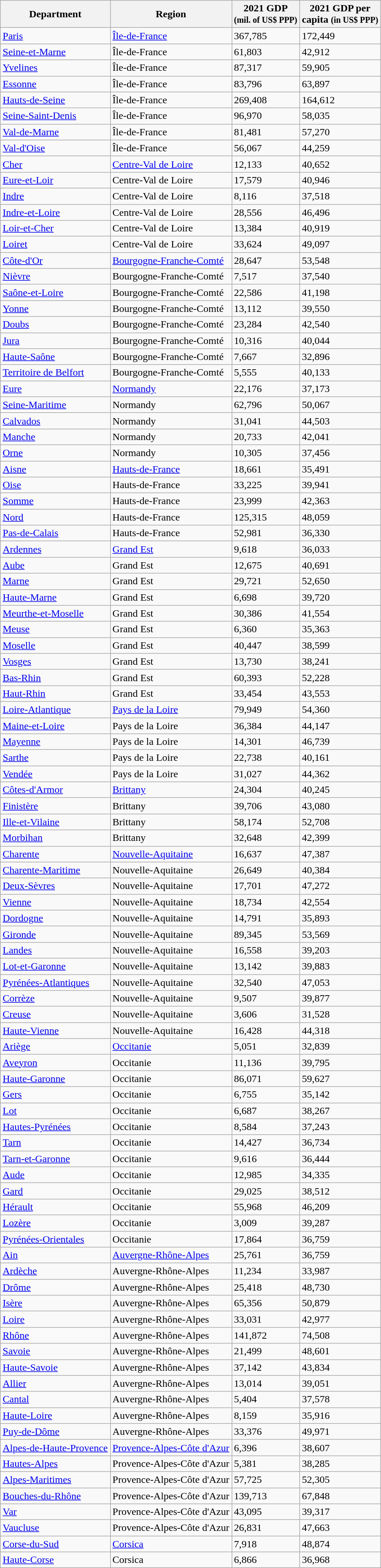<table class="wikitable sortable">
<tr>
<th>Department</th>
<th>Region</th>
<th>2021 GDP<br><small>(mil. of US$ PPP)</small></th>
<th>2021 GDP per<br>capita <small>(in US$ PPP)</small></th>
</tr>
<tr>
<td><a href='#'>Paris</a></td>
<td><a href='#'>Île-de-France</a></td>
<td>367,785</td>
<td>172,449</td>
</tr>
<tr>
<td><a href='#'>Seine-et-Marne</a></td>
<td>Île-de-France</td>
<td>61,803</td>
<td>42,912</td>
</tr>
<tr>
<td><a href='#'>Yvelines</a></td>
<td>Île-de-France</td>
<td>87,317</td>
<td>59,905</td>
</tr>
<tr>
<td><a href='#'>Essonne</a></td>
<td>Île-de-France</td>
<td>83,796</td>
<td>63,897</td>
</tr>
<tr>
<td><a href='#'>Hauts-de-Seine</a></td>
<td>Île-de-France</td>
<td>269,408</td>
<td>164,612</td>
</tr>
<tr>
<td><a href='#'>Seine-Saint-Denis</a></td>
<td>Île-de-France</td>
<td>96,970</td>
<td>58,035</td>
</tr>
<tr>
<td><a href='#'>Val-de-Marne</a></td>
<td>Île-de-France</td>
<td>81,481</td>
<td>57,270</td>
</tr>
<tr>
<td><a href='#'>Val-d'Oise</a></td>
<td>Île-de-France</td>
<td>56,067</td>
<td>44,259</td>
</tr>
<tr>
<td><a href='#'>Cher</a></td>
<td><a href='#'>Centre-Val de Loire</a></td>
<td>12,133</td>
<td>40,652</td>
</tr>
<tr>
<td><a href='#'>Eure-et-Loir</a></td>
<td>Centre-Val de Loire</td>
<td>17,579</td>
<td>40,946</td>
</tr>
<tr>
<td><a href='#'>Indre</a></td>
<td>Centre-Val de Loire</td>
<td>8,116</td>
<td>37,518</td>
</tr>
<tr>
<td><a href='#'>Indre-et-Loire</a></td>
<td>Centre-Val de Loire</td>
<td>28,556</td>
<td>46,496</td>
</tr>
<tr>
<td><a href='#'>Loir-et-Cher</a></td>
<td>Centre-Val de Loire</td>
<td>13,384</td>
<td>40,919</td>
</tr>
<tr>
<td><a href='#'>Loiret</a></td>
<td>Centre-Val de Loire</td>
<td>33,624</td>
<td>49,097</td>
</tr>
<tr>
<td><a href='#'>Côte-d'Or</a></td>
<td><a href='#'>Bourgogne-Franche-Comté</a></td>
<td>28,647</td>
<td>53,548</td>
</tr>
<tr>
<td><a href='#'>Nièvre</a></td>
<td>Bourgogne-Franche-Comté</td>
<td>7,517</td>
<td>37,540</td>
</tr>
<tr>
<td><a href='#'>Saône-et-Loire</a></td>
<td>Bourgogne-Franche-Comté</td>
<td>22,586</td>
<td>41,198</td>
</tr>
<tr>
<td><a href='#'>Yonne</a></td>
<td>Bourgogne-Franche-Comté</td>
<td>13,112</td>
<td>39,550</td>
</tr>
<tr>
<td><a href='#'>Doubs</a></td>
<td>Bourgogne-Franche-Comté</td>
<td>23,284</td>
<td>42,540</td>
</tr>
<tr>
<td><a href='#'>Jura</a></td>
<td>Bourgogne-Franche-Comté</td>
<td>10,316</td>
<td>40,044</td>
</tr>
<tr>
<td><a href='#'>Haute-Saône</a></td>
<td>Bourgogne-Franche-Comté</td>
<td>7,667</td>
<td>32,896</td>
</tr>
<tr>
<td><a href='#'>Territoire de Belfort</a></td>
<td>Bourgogne-Franche-Comté</td>
<td>5,555</td>
<td>40,133</td>
</tr>
<tr>
<td><a href='#'>Eure</a></td>
<td><a href='#'>Normandy</a></td>
<td>22,176</td>
<td>37,173</td>
</tr>
<tr>
<td><a href='#'>Seine-Maritime</a></td>
<td>Normandy</td>
<td>62,796</td>
<td>50,067</td>
</tr>
<tr>
<td><a href='#'>Calvados</a></td>
<td>Normandy</td>
<td>31,041</td>
<td>44,503</td>
</tr>
<tr>
<td><a href='#'>Manche</a></td>
<td>Normandy</td>
<td>20,733</td>
<td>42,041</td>
</tr>
<tr>
<td><a href='#'>Orne</a></td>
<td>Normandy</td>
<td>10,305</td>
<td>37,456</td>
</tr>
<tr>
<td><a href='#'>Aisne</a></td>
<td><a href='#'>Hauts-de-France</a></td>
<td>18,661</td>
<td>35,491</td>
</tr>
<tr>
<td><a href='#'>Oise</a></td>
<td>Hauts-de-France</td>
<td>33,225</td>
<td>39,941</td>
</tr>
<tr>
<td><a href='#'>Somme</a></td>
<td>Hauts-de-France</td>
<td>23,999</td>
<td>42,363</td>
</tr>
<tr>
<td><a href='#'>Nord</a></td>
<td>Hauts-de-France</td>
<td>125,315</td>
<td>48,059</td>
</tr>
<tr>
<td><a href='#'>Pas-de-Calais</a></td>
<td>Hauts-de-France</td>
<td>52,981</td>
<td>36,330</td>
</tr>
<tr>
<td><a href='#'>Ardennes</a></td>
<td><a href='#'>Grand Est</a></td>
<td>9,618</td>
<td>36,033</td>
</tr>
<tr>
<td><a href='#'>Aube</a></td>
<td>Grand Est</td>
<td>12,675</td>
<td>40,691</td>
</tr>
<tr>
<td><a href='#'>Marne</a></td>
<td>Grand Est</td>
<td>29,721</td>
<td>52,650</td>
</tr>
<tr>
<td><a href='#'>Haute-Marne</a></td>
<td>Grand Est</td>
<td>6,698</td>
<td>39,720</td>
</tr>
<tr>
<td><a href='#'>Meurthe-et-Moselle</a></td>
<td>Grand Est</td>
<td>30,386</td>
<td>41,554</td>
</tr>
<tr>
<td><a href='#'>Meuse</a></td>
<td>Grand Est</td>
<td>6,360</td>
<td>35,363</td>
</tr>
<tr>
<td><a href='#'>Moselle</a></td>
<td>Grand Est</td>
<td>40,447</td>
<td>38,599</td>
</tr>
<tr>
<td><a href='#'>Vosges</a></td>
<td>Grand Est</td>
<td>13,730</td>
<td>38,241</td>
</tr>
<tr>
<td><a href='#'>Bas-Rhin</a></td>
<td>Grand Est</td>
<td>60,393</td>
<td>52,228</td>
</tr>
<tr>
<td><a href='#'>Haut-Rhin</a></td>
<td>Grand Est</td>
<td>33,454</td>
<td>43,553</td>
</tr>
<tr>
<td><a href='#'>Loire-Atlantique</a></td>
<td><a href='#'>Pays de la Loire</a></td>
<td>79,949</td>
<td>54,360</td>
</tr>
<tr>
<td><a href='#'>Maine-et-Loire</a></td>
<td>Pays de la Loire</td>
<td>36,384</td>
<td>44,147</td>
</tr>
<tr>
<td><a href='#'>Mayenne</a></td>
<td>Pays de la Loire</td>
<td>14,301</td>
<td>46,739</td>
</tr>
<tr>
<td><a href='#'>Sarthe</a></td>
<td>Pays de la Loire</td>
<td>22,738</td>
<td>40,161</td>
</tr>
<tr>
<td><a href='#'>Vendée</a></td>
<td>Pays de la Loire</td>
<td>31,027</td>
<td>44,362</td>
</tr>
<tr>
<td><a href='#'>Côtes-d'Armor</a></td>
<td><a href='#'>Brittany</a></td>
<td>24,304</td>
<td>40,245</td>
</tr>
<tr>
<td><a href='#'>Finistère</a></td>
<td>Brittany</td>
<td>39,706</td>
<td>43,080</td>
</tr>
<tr>
<td><a href='#'>Ille-et-Vilaine</a></td>
<td>Brittany</td>
<td>58,174</td>
<td>52,708</td>
</tr>
<tr>
<td><a href='#'>Morbihan</a></td>
<td>Brittany</td>
<td>32,648</td>
<td>42,399</td>
</tr>
<tr>
<td><a href='#'>Charente</a></td>
<td><a href='#'>Nouvelle-Aquitaine</a></td>
<td>16,637</td>
<td>47,387</td>
</tr>
<tr>
<td><a href='#'>Charente-Maritime</a></td>
<td>Nouvelle-Aquitaine</td>
<td>26,649</td>
<td>40,384</td>
</tr>
<tr>
<td><a href='#'>Deux-Sèvres</a></td>
<td>Nouvelle-Aquitaine</td>
<td>17,701</td>
<td>47,272</td>
</tr>
<tr>
<td><a href='#'>Vienne</a></td>
<td>Nouvelle-Aquitaine</td>
<td>18,734</td>
<td>42,554</td>
</tr>
<tr>
<td><a href='#'>Dordogne</a></td>
<td>Nouvelle-Aquitaine</td>
<td>14,791</td>
<td>35,893</td>
</tr>
<tr>
<td><a href='#'>Gironde</a></td>
<td>Nouvelle-Aquitaine</td>
<td>89,345</td>
<td>53,569</td>
</tr>
<tr>
<td><a href='#'>Landes</a></td>
<td>Nouvelle-Aquitaine</td>
<td>16,558</td>
<td>39,203</td>
</tr>
<tr>
<td><a href='#'>Lot-et-Garonne</a></td>
<td>Nouvelle-Aquitaine</td>
<td>13,142</td>
<td>39,883</td>
</tr>
<tr>
<td><a href='#'>Pyrénées-Atlantiques</a></td>
<td>Nouvelle-Aquitaine</td>
<td>32,540</td>
<td>47,053</td>
</tr>
<tr>
<td><a href='#'>Corrèze</a></td>
<td>Nouvelle-Aquitaine</td>
<td>9,507</td>
<td>39,877</td>
</tr>
<tr>
<td><a href='#'>Creuse</a></td>
<td>Nouvelle-Aquitaine</td>
<td>3,606</td>
<td>31,528</td>
</tr>
<tr>
<td><a href='#'>Haute-Vienne</a></td>
<td>Nouvelle-Aquitaine</td>
<td>16,428</td>
<td>44,318</td>
</tr>
<tr>
<td><a href='#'>Ariège</a></td>
<td><a href='#'>Occitanie</a></td>
<td>5,051</td>
<td>32,839</td>
</tr>
<tr>
<td><a href='#'>Aveyron</a></td>
<td>Occitanie</td>
<td>11,136</td>
<td>39,795</td>
</tr>
<tr>
<td><a href='#'>Haute-Garonne</a></td>
<td>Occitanie</td>
<td>86,071</td>
<td>59,627</td>
</tr>
<tr>
<td><a href='#'>Gers</a></td>
<td>Occitanie</td>
<td>6,755</td>
<td>35,142</td>
</tr>
<tr>
<td><a href='#'>Lot</a></td>
<td>Occitanie</td>
<td>6,687</td>
<td>38,267</td>
</tr>
<tr>
<td><a href='#'>Hautes-Pyrénées</a></td>
<td>Occitanie</td>
<td>8,584</td>
<td>37,243</td>
</tr>
<tr>
<td><a href='#'>Tarn</a></td>
<td>Occitanie</td>
<td>14,427</td>
<td>36,734</td>
</tr>
<tr>
<td><a href='#'>Tarn-et-Garonne</a></td>
<td>Occitanie</td>
<td>9,616</td>
<td>36,444</td>
</tr>
<tr>
<td><a href='#'>Aude</a></td>
<td>Occitanie</td>
<td>12,985</td>
<td>34,335</td>
</tr>
<tr>
<td><a href='#'>Gard</a></td>
<td>Occitanie</td>
<td>29,025</td>
<td>38,512</td>
</tr>
<tr>
<td><a href='#'>Hérault</a></td>
<td>Occitanie</td>
<td>55,968</td>
<td>46,209</td>
</tr>
<tr>
<td><a href='#'>Lozère</a></td>
<td>Occitanie</td>
<td>3,009</td>
<td>39,287</td>
</tr>
<tr>
<td><a href='#'>Pyrénées-Orientales</a></td>
<td>Occitanie</td>
<td>17,864</td>
<td>36,759</td>
</tr>
<tr>
<td><a href='#'>Ain</a></td>
<td><a href='#'>Auvergne-Rhône-Alpes</a></td>
<td>25,761</td>
<td>36,759</td>
</tr>
<tr>
<td><a href='#'>Ardèche</a></td>
<td>Auvergne-Rhône-Alpes</td>
<td>11,234</td>
<td>33,987</td>
</tr>
<tr>
<td><a href='#'>Drôme</a></td>
<td>Auvergne-Rhône-Alpes</td>
<td>25,418</td>
<td>48,730</td>
</tr>
<tr>
<td><a href='#'>Isère</a></td>
<td>Auvergne-Rhône-Alpes</td>
<td>65,356</td>
<td>50,879</td>
</tr>
<tr>
<td><a href='#'>Loire</a></td>
<td>Auvergne-Rhône-Alpes</td>
<td>33,031</td>
<td>42,977</td>
</tr>
<tr>
<td><a href='#'>Rhône</a></td>
<td>Auvergne-Rhône-Alpes</td>
<td>141,872</td>
<td>74,508</td>
</tr>
<tr>
<td><a href='#'>Savoie</a></td>
<td>Auvergne-Rhône-Alpes</td>
<td>21,499</td>
<td>48,601</td>
</tr>
<tr>
<td><a href='#'>Haute-Savoie</a></td>
<td>Auvergne-Rhône-Alpes</td>
<td>37,142</td>
<td>43,834</td>
</tr>
<tr>
<td><a href='#'>Allier</a></td>
<td>Auvergne-Rhône-Alpes</td>
<td>13,014</td>
<td>39,051</td>
</tr>
<tr>
<td><a href='#'>Cantal</a></td>
<td>Auvergne-Rhône-Alpes</td>
<td>5,404</td>
<td>37,578</td>
</tr>
<tr>
<td><a href='#'>Haute-Loire</a></td>
<td>Auvergne-Rhône-Alpes</td>
<td>8,159</td>
<td>35,916</td>
</tr>
<tr>
<td><a href='#'>Puy-de-Dôme</a></td>
<td>Auvergne-Rhône-Alpes</td>
<td>33,376</td>
<td>49,971</td>
</tr>
<tr>
<td><a href='#'>Alpes-de-Haute-Provence</a></td>
<td><a href='#'>Provence-Alpes-Côte d'Azur</a></td>
<td>6,396</td>
<td>38,607</td>
</tr>
<tr>
<td><a href='#'>Hautes-Alpes</a></td>
<td>Provence-Alpes-Côte d'Azur</td>
<td>5,381</td>
<td>38,285</td>
</tr>
<tr>
<td><a href='#'>Alpes-Maritimes</a></td>
<td>Provence-Alpes-Côte d'Azur</td>
<td>57,725</td>
<td>52,305</td>
</tr>
<tr>
<td><a href='#'>Bouches-du-Rhône</a></td>
<td>Provence-Alpes-Côte d'Azur</td>
<td>139,713</td>
<td>67,848</td>
</tr>
<tr>
<td><a href='#'>Var</a></td>
<td>Provence-Alpes-Côte d'Azur</td>
<td>43,095</td>
<td>39,317</td>
</tr>
<tr>
<td><a href='#'>Vaucluse</a></td>
<td>Provence-Alpes-Côte d'Azur</td>
<td>26,831</td>
<td>47,663</td>
</tr>
<tr>
<td><a href='#'>Corse-du-Sud</a></td>
<td><a href='#'>Corsica</a></td>
<td>7,918</td>
<td>48,874</td>
</tr>
<tr>
<td><a href='#'>Haute-Corse</a></td>
<td>Corsica</td>
<td>6,866</td>
<td>36,968</td>
</tr>
</table>
